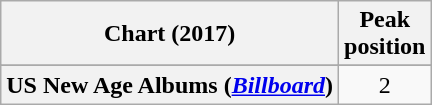<table class="wikitable plainrowheaders" style="text-align:center">
<tr>
<th scope="col">Chart (2017)</th>
<th scope="col">Peak<br> position</th>
</tr>
<tr>
</tr>
<tr>
<th scope="row">US New Age Albums (<em><a href='#'>Billboard</a></em>)</th>
<td align="center">2</td>
</tr>
</table>
